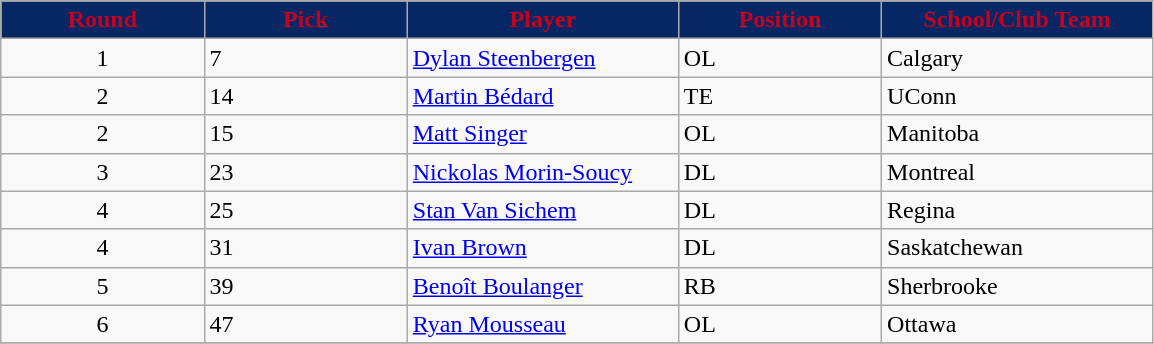<table class="wikitable sortable sortable">
<tr>
<th style="background:#072764;color:#c6011f;" width="15%">Round</th>
<th style="background:#072764;color:#c6011f;" width="15%">Pick</th>
<th style="background:#072764;color:#c6011f;" width="20%">Player</th>
<th style="background:#072764;color:#c6011f;" width="15%">Position</th>
<th style="background:#072764;color:#c6011f;" width="20%">School/Club Team</th>
</tr>
<tr>
<td align=center>1</td>
<td>7</td>
<td><a href='#'>Dylan Steenbergen</a></td>
<td>OL</td>
<td>Calgary</td>
</tr>
<tr>
<td align=center>2</td>
<td>14</td>
<td><a href='#'>Martin Bédard</a></td>
<td>TE</td>
<td>UConn</td>
</tr>
<tr>
<td align=center>2</td>
<td>15</td>
<td><a href='#'>Matt Singer</a></td>
<td>OL</td>
<td>Manitoba</td>
</tr>
<tr>
<td align=center>3</td>
<td>23</td>
<td><a href='#'>Nickolas Morin-Soucy</a></td>
<td>DL</td>
<td>Montreal</td>
</tr>
<tr>
<td align=center>4</td>
<td>25</td>
<td><a href='#'>Stan Van Sichem</a></td>
<td>DL</td>
<td>Regina</td>
</tr>
<tr>
<td align=center>4</td>
<td>31</td>
<td><a href='#'>Ivan Brown</a></td>
<td>DL</td>
<td>Saskatchewan</td>
</tr>
<tr>
<td align=center>5</td>
<td>39</td>
<td><a href='#'>Benoît Boulanger</a></td>
<td>RB</td>
<td>Sherbrooke</td>
</tr>
<tr>
<td align=center>6</td>
<td>47</td>
<td><a href='#'>Ryan Mousseau</a></td>
<td>OL</td>
<td>Ottawa</td>
</tr>
<tr>
</tr>
</table>
